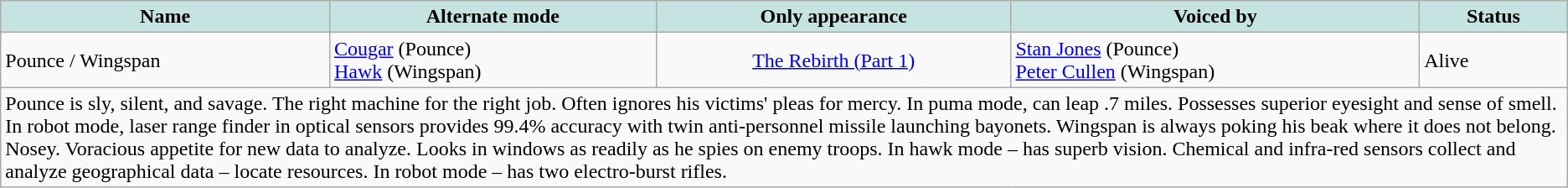<table class="wikitable">
<tr>
<th style="background-color: #C5E4E1">Name</th>
<th style="background-color: #C5E4E1">Alternate mode</th>
<th style="background-color: #C5E4E1">Only appearance</th>
<th style="background-color: #C5E4E1">Voiced by</th>
<th style="background-color: #C5E4E1">Status</th>
</tr>
<tr>
<td>Pounce / Wingspan</td>
<td><a href='#'>Cougar</a> (Pounce)<br><a href='#'>Hawk</a> (Wingspan)</td>
<td align="center"><a href='#'>The Rebirth (Part 1)</a></td>
<td><a href='#'>Stan Jones</a> (Pounce)<br><a href='#'>Peter Cullen</a> (Wingspan)</td>
<td>Alive</td>
</tr>
<tr>
<td colspan="5" valign="top">Pounce is sly, silent, and savage. The right machine for the right job. Often ignores his victims' pleas for mercy. In puma mode, can leap .7 miles. Possesses superior eyesight and sense of smell. In robot mode, laser range finder in optical sensors provides 99.4% accuracy with twin anti-personnel missile launching bayonets. Wingspan is always poking his beak where it does not belong. Nosey. Voracious appetite for new data to analyze. Looks in windows as readily as he spies on enemy troops. In hawk mode – has superb vision. Chemical and infra-red sensors collect and analyze geographical data – locate resources. In robot mode – has two electro-burst rifles.</td>
</tr>
</table>
